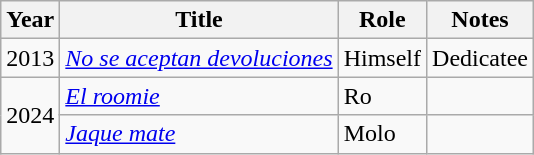<table class="wikitable sortable">
<tr>
<th>Year</th>
<th>Title</th>
<th>Role</th>
<th>Notes</th>
</tr>
<tr>
<td>2013</td>
<td><em><a href='#'>No se aceptan devoluciones</a></em></td>
<td>Himself</td>
<td>Dedicatee</td>
</tr>
<tr>
<td rowspan = "2">2024</td>
<td><em><a href='#'>El roomie</a></em></td>
<td>Ro</td>
<td></td>
</tr>
<tr>
<td><em><a href='#'>Jaque mate</a></em></td>
<td>Molo</td>
<td></td>
</tr>
</table>
